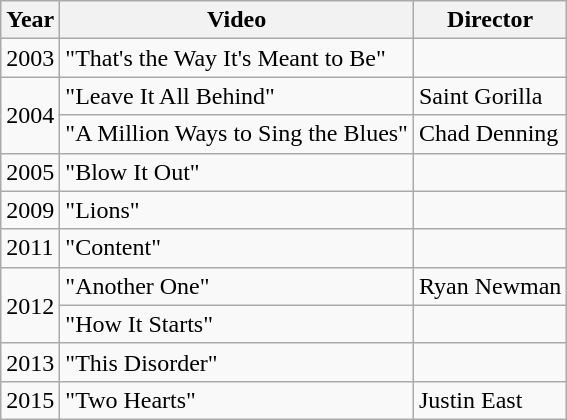<table class="wikitable">
<tr>
<th>Year</th>
<th>Video</th>
<th>Director</th>
</tr>
<tr>
<td>2003</td>
<td>"That's the Way It's Meant to Be"</td>
<td></td>
</tr>
<tr>
<td rowspan="2">2004</td>
<td>"Leave It All Behind"</td>
<td>Saint Gorilla</td>
</tr>
<tr>
<td>"A Million Ways to Sing the Blues"</td>
<td>Chad Denning</td>
</tr>
<tr>
<td>2005</td>
<td>"Blow It Out"</td>
<td></td>
</tr>
<tr>
<td>2009</td>
<td>"Lions"</td>
<td></td>
</tr>
<tr>
<td>2011</td>
<td>"Content"</td>
<td></td>
</tr>
<tr>
<td rowspan="2">2012</td>
<td>"Another One"</td>
<td>Ryan Newman</td>
</tr>
<tr>
<td>"How It Starts"</td>
<td></td>
</tr>
<tr>
<td>2013</td>
<td>"This Disorder"</td>
<td></td>
</tr>
<tr>
<td>2015</td>
<td>"Two Hearts"</td>
<td>Justin East</td>
</tr>
</table>
